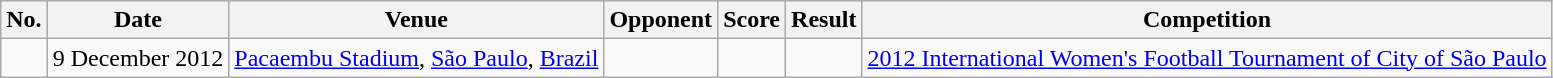<table class="wikitable">
<tr>
<th>No.</th>
<th>Date</th>
<th>Venue</th>
<th>Opponent</th>
<th>Score</th>
<th>Result</th>
<th>Competition</th>
</tr>
<tr>
<td></td>
<td>9 December 2012</td>
<td><a href='#'>Pacaembu Stadium</a>, <a href='#'>São Paulo</a>, <a href='#'>Brazil</a></td>
<td></td>
<td></td>
<td></td>
<td><a href='#'>2012 International Women's Football Tournament of City of São Paulo</a></td>
</tr>
</table>
